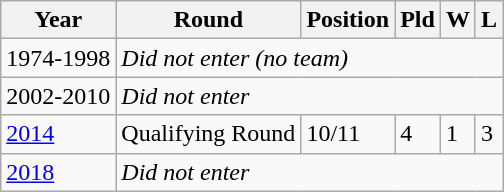<table class="wikitable">
<tr>
<th>Year</th>
<th>Round</th>
<th>Position</th>
<th>Pld</th>
<th>W</th>
<th>L</th>
</tr>
<tr>
<td>1974-1998</td>
<td colspan="5"><em>Did not enter (no team)</em></td>
</tr>
<tr>
<td>2002-2010</td>
<td colspan="5"><em>Did not enter</em></td>
</tr>
<tr>
<td> <a href='#'>2014</a></td>
<td>Qualifying Round</td>
<td>10/11</td>
<td>4</td>
<td>1</td>
<td>3</td>
</tr>
<tr>
<td> <a href='#'>2018</a></td>
<td colspan="5"><em>Did not enter</em></td>
</tr>
</table>
